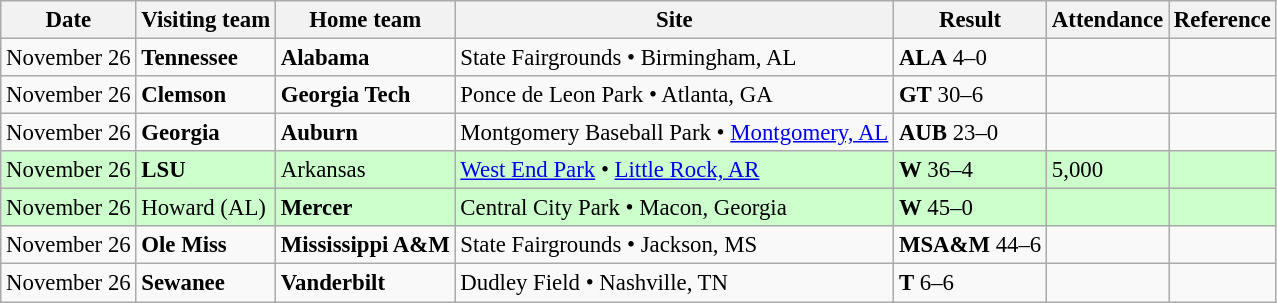<table class="wikitable" style="font-size:95%;">
<tr>
<th>Date</th>
<th>Visiting team</th>
<th>Home team</th>
<th>Site</th>
<th>Result</th>
<th>Attendance</th>
<th class="unsortable">Reference</th>
</tr>
<tr bgcolor=>
<td>November 26</td>
<td><strong>Tennessee</strong></td>
<td><strong>Alabama</strong></td>
<td>State Fairgrounds • Birmingham, AL</td>
<td><strong>ALA</strong> 4–0</td>
<td></td>
<td></td>
</tr>
<tr bgcolor=>
<td>November 26</td>
<td><strong>Clemson</strong></td>
<td><strong>Georgia Tech</strong></td>
<td>Ponce de Leon Park • Atlanta, GA</td>
<td><strong>GT</strong> 30–6</td>
<td></td>
<td></td>
</tr>
<tr bgcolor=>
<td>November 26</td>
<td><strong>Georgia</strong></td>
<td><strong>Auburn</strong></td>
<td>Montgomery Baseball Park • <a href='#'>Montgomery, AL</a></td>
<td><strong>AUB</strong> 23–0</td>
<td></td>
<td></td>
</tr>
<tr bgcolor=ccffcc>
<td>November 26</td>
<td><strong>LSU</strong></td>
<td>Arkansas</td>
<td><a href='#'>West End Park</a> • <a href='#'>Little Rock, AR</a></td>
<td><strong>W</strong> 36–4</td>
<td>5,000</td>
<td></td>
</tr>
<tr bgcolor=ccffcc>
<td>November 26</td>
<td>Howard (AL)</td>
<td><strong>Mercer</strong></td>
<td>Central City Park • Macon, Georgia</td>
<td><strong>W</strong> 45–0</td>
<td></td>
<td></td>
</tr>
<tr bgcolor=>
<td>November 26</td>
<td><strong>Ole Miss</strong></td>
<td><strong>Mississippi A&M</strong></td>
<td>State Fairgrounds • Jackson, MS</td>
<td><strong>MSA&M</strong> 44–6</td>
<td></td>
<td></td>
</tr>
<tr bgcolor=>
<td>November 26</td>
<td><strong>Sewanee</strong></td>
<td><strong>Vanderbilt</strong></td>
<td>Dudley Field • Nashville, TN</td>
<td><strong>T</strong> 6–6</td>
<td></td>
<td></td>
</tr>
</table>
